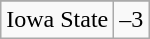<table class="wikitable">
<tr>
</tr>
<tr>
<td>Iowa State</td>
<td>–3</td>
</tr>
</table>
